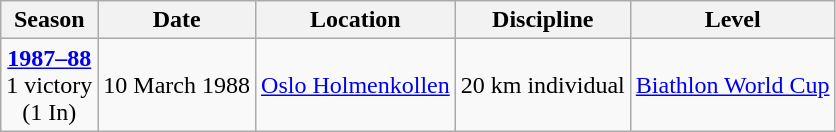<table class="wikitable">
<tr>
<th>Season</th>
<th>Date</th>
<th>Location</th>
<th>Discipline</th>
<th>Level</th>
</tr>
<tr>
<td rowspan="1" style="text-align:center;"><strong><a href='#'>1987–88</a></strong> <br> 1 victory <br> (1 In)</td>
<td>10 March 1988</td>
<td> <a href='#'>Oslo Holmenkollen</a></td>
<td>20 km individual</td>
<td><a href='#'>Biathlon World Cup</a></td>
</tr>
</table>
